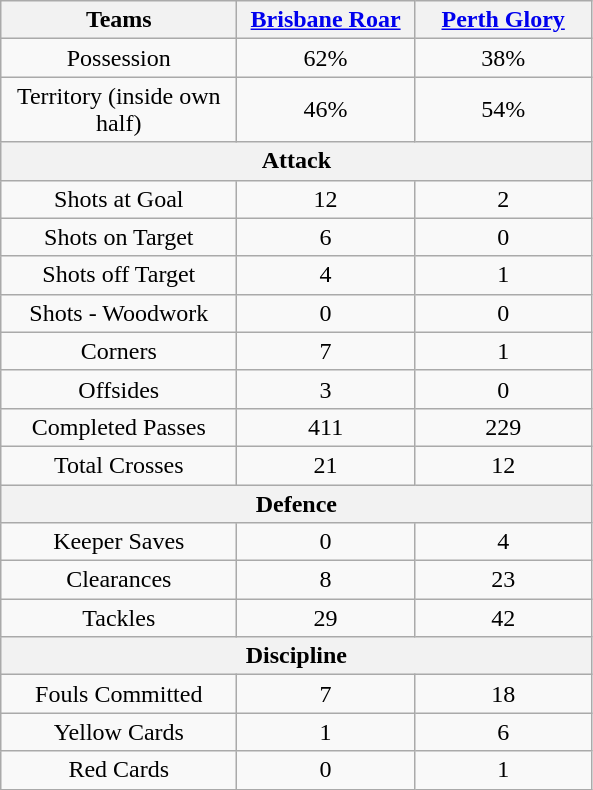<table class="wikitable" style="text-align: center">
<tr>
<th width=150>Teams</th>
<th width=111><a href='#'>Brisbane Roar</a></th>
<th width=111><a href='#'>Perth Glory</a></th>
</tr>
<tr>
<td>Possession</td>
<td>62%</td>
<td>38%</td>
</tr>
<tr>
<td>Territory (inside own half)</td>
<td>46%</td>
<td>54%</td>
</tr>
<tr>
<th colspan=3>Attack</th>
</tr>
<tr>
<td>Shots at Goal</td>
<td>12</td>
<td>2</td>
</tr>
<tr>
<td>Shots on Target</td>
<td>6</td>
<td>0</td>
</tr>
<tr>
<td>Shots off Target</td>
<td>4</td>
<td>1</td>
</tr>
<tr>
<td>Shots - Woodwork</td>
<td>0</td>
<td>0</td>
</tr>
<tr>
<td>Corners</td>
<td>7</td>
<td>1</td>
</tr>
<tr>
<td>Offsides</td>
<td>3</td>
<td>0</td>
</tr>
<tr>
<td>Completed Passes</td>
<td>411</td>
<td>229</td>
</tr>
<tr>
<td>Total Crosses</td>
<td>21</td>
<td>12</td>
</tr>
<tr>
<th colspan=3>Defence</th>
</tr>
<tr>
<td>Keeper Saves</td>
<td>0</td>
<td>4</td>
</tr>
<tr>
<td>Clearances</td>
<td>8</td>
<td>23</td>
</tr>
<tr>
<td>Tackles</td>
<td>29</td>
<td>42</td>
</tr>
<tr>
<th colspan=3>Discipline</th>
</tr>
<tr>
<td>Fouls Committed</td>
<td>7</td>
<td>18</td>
</tr>
<tr>
<td>Yellow Cards</td>
<td>1</td>
<td>6</td>
</tr>
<tr>
<td>Red Cards</td>
<td>0</td>
<td>1</td>
</tr>
</table>
